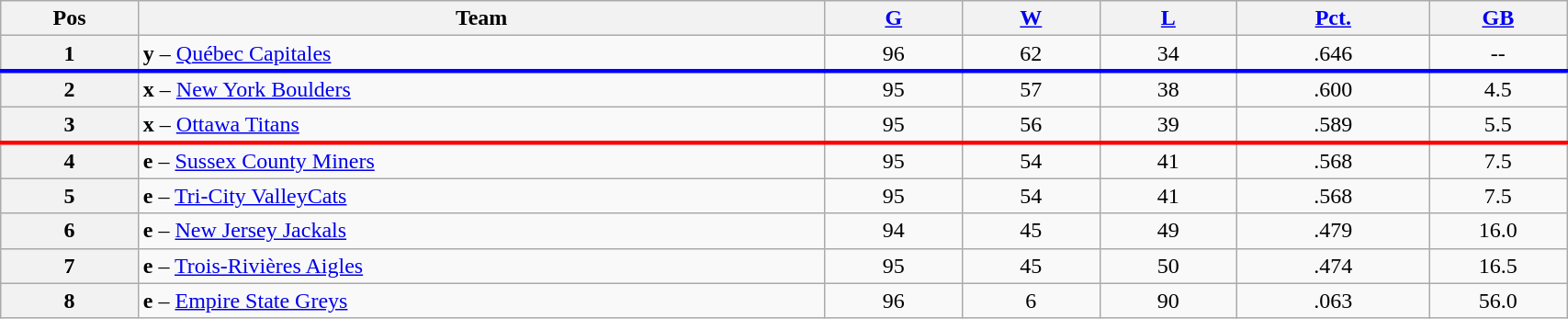<table class="wikitable plainrowheaders" width="90%" style="text-align:center;">
<tr>
<th scope="col" width="5%">Pos</th>
<th scope="col" width="25%">Team</th>
<th scope="col" width="5%"><a href='#'>G</a></th>
<th scope="col" width="5%"><a href='#'>W</a></th>
<th scope="col" width="5%"><a href='#'>L</a></th>
<th scope="col" width="7%"><a href='#'>Pct.</a></th>
<th scope="col" width="5%"><a href='#'>GB</a></th>
</tr>
<tr>
<th>1</th>
<td style="text-align:left;"><strong>y</strong> – <a href='#'>Québec Capitales</a></td>
<td>96</td>
<td>62</td>
<td>34</td>
<td>.646</td>
<td>--</td>
</tr>
<tr>
</tr>
<tr |- style="border-top:3px solid blue;">
<th>2</th>
<td style="text-align:left;"><strong>x</strong> – <a href='#'>New York Boulders</a></td>
<td>95</td>
<td>57</td>
<td>38</td>
<td>.600</td>
<td>4.5</td>
</tr>
<tr>
<th>3</th>
<td style="text-align:left;"><strong>x</strong> – <a href='#'>Ottawa Titans</a></td>
<td>95</td>
<td>56</td>
<td>39</td>
<td>.589</td>
<td>5.5</td>
</tr>
<tr>
</tr>
<tr |- style="border-top:3px solid red;">
<th>4</th>
<td style="text-align:left;"><strong>e</strong> – <a href='#'>Sussex County Miners</a></td>
<td>95</td>
<td>54</td>
<td>41</td>
<td>.568</td>
<td>7.5</td>
</tr>
<tr>
<th>5</th>
<td style="text-align:left;"><strong>e</strong> – <a href='#'>Tri-City ValleyCats</a></td>
<td>95</td>
<td>54</td>
<td>41</td>
<td>.568</td>
<td>7.5</td>
</tr>
<tr>
<th>6</th>
<td style="text-align:left;"><strong>e</strong> – <a href='#'>New Jersey Jackals</a></td>
<td>94</td>
<td>45</td>
<td>49</td>
<td>.479</td>
<td>16.0</td>
</tr>
<tr>
<th>7</th>
<td style="text-align:left;"><strong>e</strong> – <a href='#'>Trois-Rivières Aigles</a></td>
<td>95</td>
<td>45</td>
<td>50</td>
<td>.474</td>
<td>16.5</td>
</tr>
<tr>
<th>8</th>
<td style="text-align:left;"><strong>e</strong> – <a href='#'>Empire State Greys</a></td>
<td>96</td>
<td>6</td>
<td>90</td>
<td>.063</td>
<td>56.0</td>
</tr>
</table>
